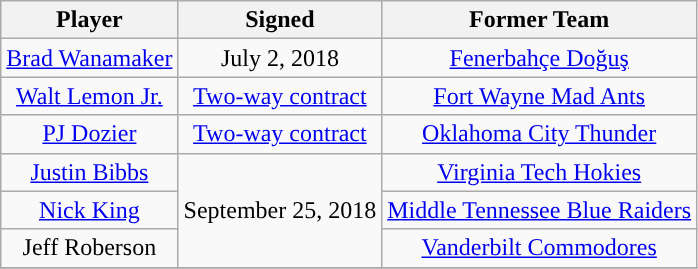<table class="wikitable sortable sortable">
<tr>
<th>Player</th>
<th>Signed</th>
<th>Former Team</th>
</tr>
<tr style="text-align: center">
<td><a href='#'>Brad Wanamaker</a></td>
<td>July 2, 2018</td>
<td> <a href='#'>Fenerbahçe Doğuş</a></td>
</tr>
<tr style="text-align: center">
<td><a href='#'>Walt Lemon Jr.</a></td>
<td><a href='#'>Two-way contract</a></td>
<td><a href='#'>Fort Wayne Mad Ants</a></td>
</tr>
<tr style="text-align: center">
<td><a href='#'>PJ Dozier</a></td>
<td><a href='#'>Two-way contract</a></td>
<td><a href='#'>Oklahoma City Thunder</a></td>
</tr>
<tr style="text-align: center">
<td><a href='#'>Justin Bibbs</a></td>
<td rowspan=3>September 25, 2018</td>
<td><a href='#'>Virginia Tech Hokies</a></td>
</tr>
<tr style="text-align: center">
<td><a href='#'>Nick King</a></td>
<td><a href='#'>Middle Tennessee Blue Raiders</a></td>
</tr>
<tr style="text-align: center">
<td>Jeff Roberson</td>
<td><a href='#'>Vanderbilt Commodores</a></td>
</tr>
<tr>
</tr>
</table>
